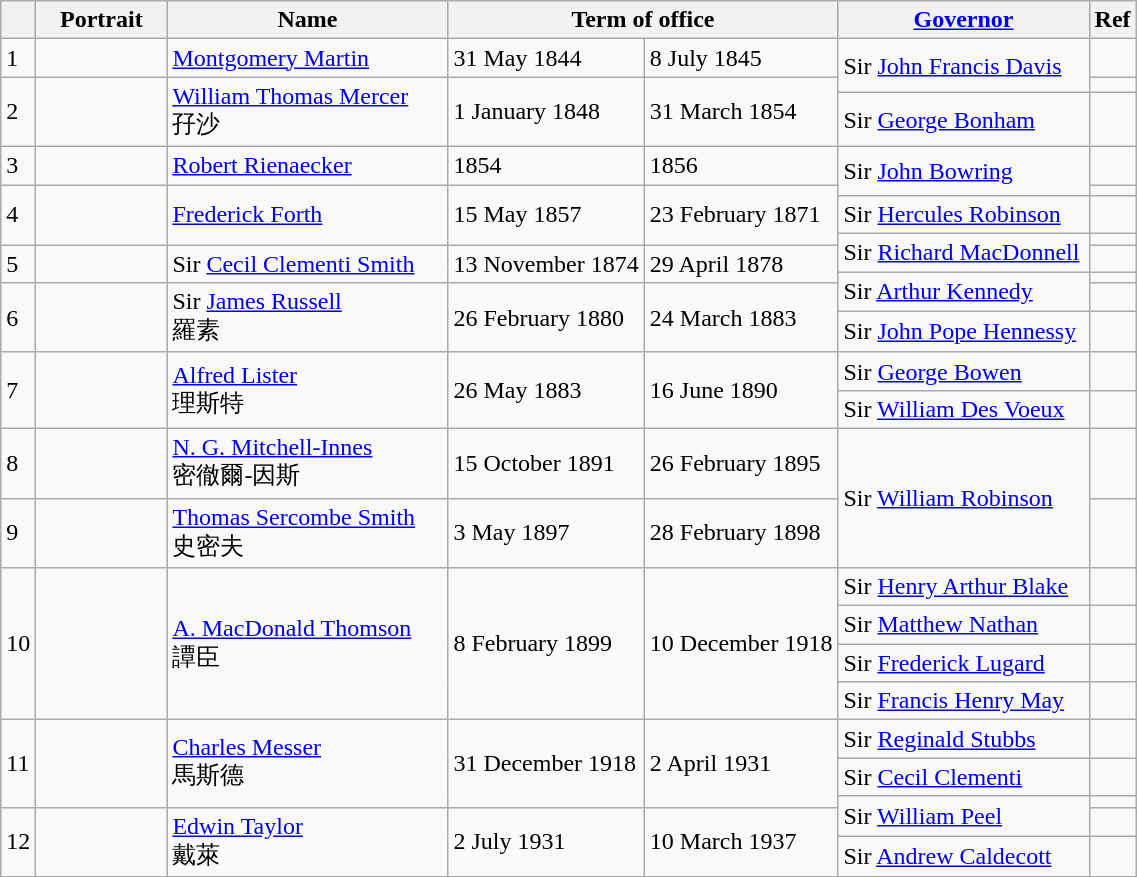<table class="wikitable"  style="text-align:left">
<tr>
<th width=10px></th>
<th width=80px>Portrait</th>
<th width=180px>Name</th>
<th width=180px colspan=2>Term of office</th>
<th width=160px><a href='#'>Governor</a></th>
<th>Ref</th>
</tr>
<tr>
<td>1</td>
<td></td>
<td><a href='#'>Montgomery Martin</a></td>
<td>31 May 1844</td>
<td>8 July 1845</td>
<td rowspan=2>Sir <a href='#'>John Francis Davis</a><br></td>
<td></td>
</tr>
<tr>
<td rowspan=2>2</td>
<td rowspan=2></td>
<td rowspan=2><a href='#'>William Thomas Mercer</a><br>孖沙</td>
<td rowspan=2>1 January 1848</td>
<td rowspan=2>31 March 1854</td>
<td></td>
</tr>
<tr>
<td>Sir <a href='#'>George Bonham</a><br></td>
<td></td>
</tr>
<tr>
<td>3</td>
<td></td>
<td><a href='#'>Robert Rienaecker</a></td>
<td>1854</td>
<td>1856</td>
<td rowspan=2>Sir <a href='#'>John Bowring</a><br></td>
<td></td>
</tr>
<tr>
<td rowspan=3>4</td>
<td rowspan=3></td>
<td rowspan=3><a href='#'>Frederick Forth</a></td>
<td rowspan=3>15 May 1857</td>
<td rowspan=3>23 February 1871</td>
<td></td>
</tr>
<tr>
<td>Sir <a href='#'>Hercules Robinson</a><br></td>
<td></td>
</tr>
<tr>
<td rowspan=2>Sir <a href='#'>Richard MacDonnell</a><br></td>
<td></td>
</tr>
<tr>
<td rowspan=2>5</td>
<td rowspan=2></td>
<td rowspan=2>Sir <a href='#'>Cecil Clementi Smith</a></td>
<td rowspan=2>13 November 1874</td>
<td rowspan=2>29 April 1878</td>
<td></td>
</tr>
<tr>
<td rowspan=2>Sir <a href='#'>Arthur Kennedy</a><br></td>
<td></td>
</tr>
<tr>
<td rowspan=2>6</td>
<td rowspan=2></td>
<td rowspan=2>Sir <a href='#'>James Russell</a><br>羅素</td>
<td rowspan=2>26 February 1880</td>
<td rowspan=2>24 March 1883</td>
<td></td>
</tr>
<tr>
<td>Sir <a href='#'>John Pope Hennessy</a><br></td>
<td></td>
</tr>
<tr>
<td rowspan=2>7</td>
<td rowspan=2></td>
<td rowspan=2><a href='#'>Alfred Lister</a><br>理斯特</td>
<td rowspan=2>26 May 1883</td>
<td rowspan=2>16 June 1890</td>
<td>Sir <a href='#'>George Bowen</a><br></td>
<td></td>
</tr>
<tr>
<td>Sir <a href='#'>William Des Voeux</a><br></td>
<td></td>
</tr>
<tr>
<td>8</td>
<td></td>
<td><a href='#'>N. G. Mitchell-Innes</a><br>密徹爾-因斯</td>
<td>15 October 1891</td>
<td>26 February 1895</td>
<td rowspan=2>Sir <a href='#'>William Robinson</a><br></td>
<td></td>
</tr>
<tr>
<td>9</td>
<td></td>
<td><a href='#'>Thomas Sercombe Smith</a><br>史密夫</td>
<td>3 May 1897</td>
<td>28 February 1898</td>
<td></td>
</tr>
<tr>
<td rowspan=4>10</td>
<td rowspan=4></td>
<td rowspan=4><a href='#'>A. MacDonald Thomson</a><br>譚臣</td>
<td rowspan=4>8 February 1899</td>
<td rowspan=4>10 December 1918</td>
<td>Sir <a href='#'>Henry Arthur Blake</a><br></td>
<td></td>
</tr>
<tr>
<td>Sir <a href='#'>Matthew Nathan</a><br></td>
<td></td>
</tr>
<tr>
<td>Sir <a href='#'>Frederick Lugard</a><br></td>
<td></td>
</tr>
<tr>
<td>Sir <a href='#'>Francis Henry May</a><br></td>
<td></td>
</tr>
<tr>
<td rowspan=3>11</td>
<td rowspan=3></td>
<td rowspan=3><a href='#'>Charles Messer</a><br>馬斯德</td>
<td rowspan=3>31 December 1918</td>
<td rowspan=3>2 April 1931</td>
<td>Sir <a href='#'>Reginald Stubbs</a><br></td>
<td></td>
</tr>
<tr>
<td>Sir <a href='#'>Cecil Clementi</a><br></td>
<td></td>
</tr>
<tr>
<td rowspan=2>Sir <a href='#'>William Peel</a><br></td>
<td></td>
</tr>
<tr>
<td rowspan=2>12</td>
<td rowspan=2></td>
<td rowspan=2><a href='#'>Edwin Taylor</a><br>戴萊</td>
<td rowspan=2>2 July 1931</td>
<td rowspan=2>10 March 1937</td>
<td></td>
</tr>
<tr>
<td>Sir <a href='#'>Andrew Caldecott</a><br></td>
<td></td>
</tr>
<tr>
</tr>
</table>
